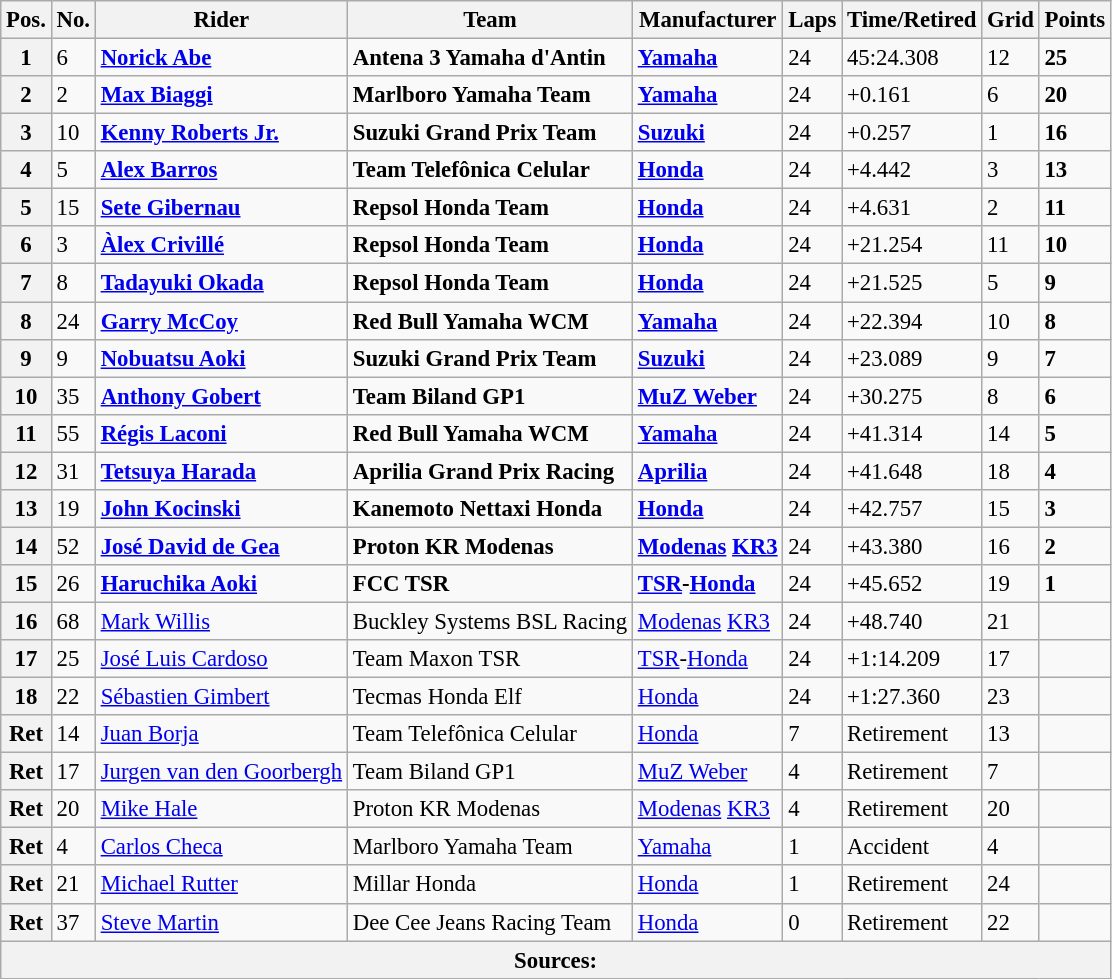<table class="wikitable" style="font-size: 95%;">
<tr>
<th>Pos.</th>
<th>No.</th>
<th>Rider</th>
<th>Team</th>
<th>Manufacturer</th>
<th>Laps</th>
<th>Time/Retired</th>
<th>Grid</th>
<th>Points</th>
</tr>
<tr>
<th>1</th>
<td>6</td>
<td> <strong><a href='#'>Norick Abe</a></strong></td>
<td><strong>Antena 3 Yamaha d'Antin</strong></td>
<td><strong><a href='#'>Yamaha</a></strong></td>
<td>24</td>
<td>45:24.308</td>
<td>12</td>
<td><strong>25</strong></td>
</tr>
<tr>
<th>2</th>
<td>2</td>
<td> <strong><a href='#'>Max Biaggi</a></strong></td>
<td><strong>Marlboro Yamaha Team</strong></td>
<td><strong><a href='#'>Yamaha</a></strong></td>
<td>24</td>
<td>+0.161</td>
<td>6</td>
<td><strong>20</strong></td>
</tr>
<tr>
<th>3</th>
<td>10</td>
<td> <strong><a href='#'>Kenny Roberts Jr.</a></strong></td>
<td><strong>Suzuki Grand Prix Team</strong></td>
<td><strong><a href='#'>Suzuki</a></strong></td>
<td>24</td>
<td>+0.257</td>
<td>1</td>
<td><strong>16</strong></td>
</tr>
<tr>
<th>4</th>
<td>5</td>
<td> <strong><a href='#'>Alex Barros</a></strong></td>
<td><strong>Team Telefônica Celular</strong></td>
<td><strong><a href='#'>Honda</a></strong></td>
<td>24</td>
<td>+4.442</td>
<td>3</td>
<td><strong>13</strong></td>
</tr>
<tr>
<th>5</th>
<td>15</td>
<td> <strong><a href='#'>Sete Gibernau</a></strong></td>
<td><strong>Repsol Honda Team</strong></td>
<td><strong><a href='#'>Honda</a></strong></td>
<td>24</td>
<td>+4.631</td>
<td>2</td>
<td><strong>11</strong></td>
</tr>
<tr>
<th>6</th>
<td>3</td>
<td> <strong><a href='#'>Àlex Crivillé</a></strong></td>
<td><strong>Repsol Honda Team</strong></td>
<td><strong><a href='#'>Honda</a></strong></td>
<td>24</td>
<td>+21.254</td>
<td>11</td>
<td><strong>10</strong></td>
</tr>
<tr>
<th>7</th>
<td>8</td>
<td> <strong><a href='#'>Tadayuki Okada</a></strong></td>
<td><strong>Repsol Honda Team</strong></td>
<td><strong><a href='#'>Honda</a></strong></td>
<td>24</td>
<td>+21.525</td>
<td>5</td>
<td><strong>9</strong></td>
</tr>
<tr>
<th>8</th>
<td>24</td>
<td> <strong><a href='#'>Garry McCoy</a></strong></td>
<td><strong>Red Bull Yamaha WCM</strong></td>
<td><strong><a href='#'>Yamaha</a></strong></td>
<td>24</td>
<td>+22.394</td>
<td>10</td>
<td><strong>8</strong></td>
</tr>
<tr>
<th>9</th>
<td>9</td>
<td> <strong><a href='#'>Nobuatsu Aoki</a></strong></td>
<td><strong>Suzuki Grand Prix Team</strong></td>
<td><strong><a href='#'>Suzuki</a></strong></td>
<td>24</td>
<td>+23.089</td>
<td>9</td>
<td><strong>7</strong></td>
</tr>
<tr>
<th>10</th>
<td>35</td>
<td> <strong><a href='#'>Anthony Gobert</a></strong></td>
<td><strong>Team Biland GP1</strong></td>
<td><strong><a href='#'>MuZ Weber</a></strong></td>
<td>24</td>
<td>+30.275</td>
<td>8</td>
<td><strong>6</strong></td>
</tr>
<tr>
<th>11</th>
<td>55</td>
<td> <strong><a href='#'>Régis Laconi</a></strong></td>
<td><strong>Red Bull Yamaha WCM</strong></td>
<td><strong><a href='#'>Yamaha</a></strong></td>
<td>24</td>
<td>+41.314</td>
<td>14</td>
<td><strong>5</strong></td>
</tr>
<tr>
<th>12</th>
<td>31</td>
<td> <strong><a href='#'>Tetsuya Harada</a></strong></td>
<td><strong>Aprilia Grand Prix Racing</strong></td>
<td><strong><a href='#'>Aprilia</a></strong></td>
<td>24</td>
<td>+41.648</td>
<td>18</td>
<td><strong>4</strong></td>
</tr>
<tr>
<th>13</th>
<td>19</td>
<td> <strong><a href='#'>John Kocinski</a></strong></td>
<td><strong>Kanemoto Nettaxi Honda</strong></td>
<td><strong><a href='#'>Honda</a></strong></td>
<td>24</td>
<td>+42.757</td>
<td>15</td>
<td><strong>3</strong></td>
</tr>
<tr>
<th>14</th>
<td>52</td>
<td> <strong><a href='#'>José David de Gea</a></strong></td>
<td><strong>Proton KR Modenas</strong></td>
<td><strong><a href='#'>Modenas</a> <a href='#'>KR3</a></strong></td>
<td>24</td>
<td>+43.380</td>
<td>16</td>
<td><strong>2</strong></td>
</tr>
<tr>
<th>15</th>
<td>26</td>
<td> <strong><a href='#'>Haruchika Aoki</a></strong></td>
<td><strong>FCC TSR</strong></td>
<td><strong><a href='#'>TSR</a>-<a href='#'>Honda</a></strong></td>
<td>24</td>
<td>+45.652</td>
<td>19</td>
<td><strong>1</strong></td>
</tr>
<tr>
<th>16</th>
<td>68</td>
<td> <a href='#'>Mark Willis</a></td>
<td>Buckley Systems BSL Racing</td>
<td><a href='#'>Modenas</a> <a href='#'>KR3</a></td>
<td>24</td>
<td>+48.740</td>
<td>21</td>
<td></td>
</tr>
<tr>
<th>17</th>
<td>25</td>
<td> <a href='#'>José Luis Cardoso</a></td>
<td>Team Maxon TSR</td>
<td><a href='#'>TSR</a>-<a href='#'>Honda</a></td>
<td>24</td>
<td>+1:14.209</td>
<td>17</td>
<td></td>
</tr>
<tr>
<th>18</th>
<td>22</td>
<td> <a href='#'>Sébastien Gimbert</a></td>
<td>Tecmas Honda Elf</td>
<td><a href='#'>Honda</a></td>
<td>24</td>
<td>+1:27.360</td>
<td>23</td>
<td></td>
</tr>
<tr>
<th>Ret</th>
<td>14</td>
<td> <a href='#'>Juan Borja</a></td>
<td>Team Telefônica Celular</td>
<td><a href='#'>Honda</a></td>
<td>7</td>
<td>Retirement</td>
<td>13</td>
<td></td>
</tr>
<tr>
<th>Ret</th>
<td>17</td>
<td> <a href='#'>Jurgen van den Goorbergh</a></td>
<td>Team Biland GP1</td>
<td><a href='#'>MuZ Weber</a></td>
<td>4</td>
<td>Retirement</td>
<td>7</td>
<td></td>
</tr>
<tr>
<th>Ret</th>
<td>20</td>
<td> <a href='#'>Mike Hale</a></td>
<td>Proton KR Modenas</td>
<td><a href='#'>Modenas</a> <a href='#'>KR3</a></td>
<td>4</td>
<td>Retirement</td>
<td>20</td>
<td></td>
</tr>
<tr>
<th>Ret</th>
<td>4</td>
<td> <a href='#'>Carlos Checa</a></td>
<td>Marlboro Yamaha Team</td>
<td><a href='#'>Yamaha</a></td>
<td>1</td>
<td>Accident</td>
<td>4</td>
<td></td>
</tr>
<tr>
<th>Ret</th>
<td>21</td>
<td> <a href='#'>Michael Rutter</a></td>
<td>Millar Honda</td>
<td><a href='#'>Honda</a></td>
<td>1</td>
<td>Retirement</td>
<td>24</td>
<td></td>
</tr>
<tr>
<th>Ret</th>
<td>37</td>
<td> <a href='#'>Steve Martin</a></td>
<td>Dee Cee Jeans Racing Team</td>
<td><a href='#'>Honda</a></td>
<td>0</td>
<td>Retirement</td>
<td>22</td>
<td></td>
</tr>
<tr>
<th colspan=9>Sources: </th>
</tr>
</table>
